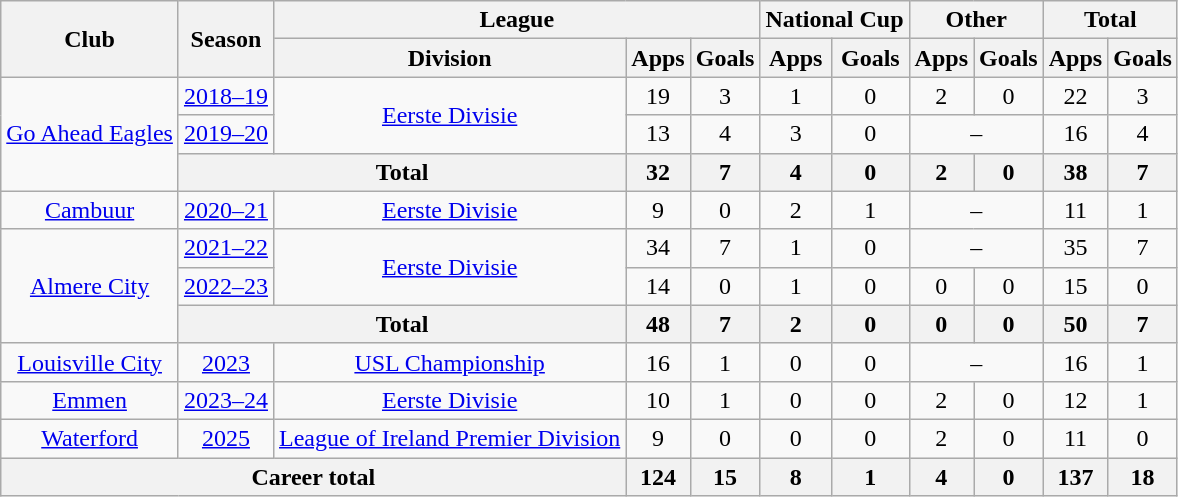<table class="wikitable" style="text-align: center">
<tr>
<th rowspan="2">Club</th>
<th rowspan="2">Season</th>
<th colspan="3">League</th>
<th colspan="2">National Cup</th>
<th colspan="2">Other</th>
<th colspan="2">Total</th>
</tr>
<tr>
<th>Division</th>
<th>Apps</th>
<th>Goals</th>
<th>Apps</th>
<th>Goals</th>
<th>Apps</th>
<th>Goals</th>
<th>Apps</th>
<th>Goals</th>
</tr>
<tr>
<td rowspan="3"><a href='#'>Go Ahead Eagles</a></td>
<td><a href='#'>2018–19</a></td>
<td rowspan="2"><a href='#'>Eerste Divisie</a></td>
<td>19</td>
<td>3</td>
<td>1</td>
<td>0</td>
<td>2</td>
<td>0</td>
<td>22</td>
<td>3</td>
</tr>
<tr>
<td><a href='#'>2019–20</a></td>
<td>13</td>
<td>4</td>
<td>3</td>
<td>0</td>
<td colspan="2">–</td>
<td>16</td>
<td>4</td>
</tr>
<tr>
<th colspan="2">Total</th>
<th>32</th>
<th>7</th>
<th>4</th>
<th>0</th>
<th>2</th>
<th>0</th>
<th>38</th>
<th>7</th>
</tr>
<tr>
<td><a href='#'>Cambuur</a></td>
<td><a href='#'>2020–21</a></td>
<td><a href='#'>Eerste Divisie</a></td>
<td>9</td>
<td>0</td>
<td>2</td>
<td>1</td>
<td colspan="2">–</td>
<td>11</td>
<td>1</td>
</tr>
<tr>
<td rowspan="3"><a href='#'>Almere City</a></td>
<td><a href='#'>2021–22</a></td>
<td rowspan="2"><a href='#'>Eerste Divisie</a></td>
<td>34</td>
<td>7</td>
<td>1</td>
<td>0</td>
<td colspan="2">–</td>
<td>35</td>
<td>7</td>
</tr>
<tr>
<td><a href='#'>2022–23</a></td>
<td>14</td>
<td>0</td>
<td>1</td>
<td>0</td>
<td>0</td>
<td>0</td>
<td>15</td>
<td>0</td>
</tr>
<tr>
<th colspan="2">Total</th>
<th>48</th>
<th>7</th>
<th>2</th>
<th>0</th>
<th>0</th>
<th>0</th>
<th>50</th>
<th>7</th>
</tr>
<tr>
<td><a href='#'>Louisville City</a></td>
<td><a href='#'>2023</a></td>
<td><a href='#'>USL Championship</a></td>
<td>16</td>
<td>1</td>
<td>0</td>
<td>0</td>
<td colspan="2">–</td>
<td>16</td>
<td>1</td>
</tr>
<tr>
<td><a href='#'>Emmen</a></td>
<td><a href='#'>2023–24</a></td>
<td><a href='#'>Eerste Divisie</a></td>
<td>10</td>
<td>1</td>
<td>0</td>
<td>0</td>
<td>2</td>
<td>0</td>
<td>12</td>
<td>1</td>
</tr>
<tr>
<td><a href='#'>Waterford</a></td>
<td><a href='#'>2025</a></td>
<td><a href='#'>League of Ireland Premier Division</a></td>
<td>9</td>
<td>0</td>
<td>0</td>
<td>0</td>
<td>2</td>
<td>0</td>
<td>11</td>
<td>0</td>
</tr>
<tr>
<th colspan="3">Career total</th>
<th>124</th>
<th>15</th>
<th>8</th>
<th>1</th>
<th>4</th>
<th>0</th>
<th>137</th>
<th>18</th>
</tr>
</table>
